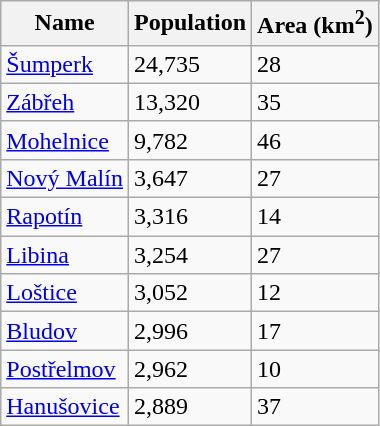<table class="wikitable sortable">
<tr>
<th>Name</th>
<th>Population</th>
<th>Area (km<sup>2</sup>)</th>
</tr>
<tr>
<td><a href='#'>Šumperk</a></td>
<td>24,735</td>
<td>28</td>
</tr>
<tr>
<td><a href='#'>Zábřeh</a></td>
<td>13,320</td>
<td>35</td>
</tr>
<tr>
<td><a href='#'>Mohelnice</a></td>
<td>9,782</td>
<td>46</td>
</tr>
<tr>
<td><a href='#'>Nový Malín</a></td>
<td>3,647</td>
<td>27</td>
</tr>
<tr>
<td><a href='#'>Rapotín</a></td>
<td>3,316</td>
<td>14</td>
</tr>
<tr>
<td><a href='#'>Libina</a></td>
<td>3,254</td>
<td>27</td>
</tr>
<tr>
<td><a href='#'>Loštice</a></td>
<td>3,052</td>
<td>12</td>
</tr>
<tr>
<td><a href='#'>Bludov</a></td>
<td>2,996</td>
<td>17</td>
</tr>
<tr>
<td><a href='#'>Postřelmov</a></td>
<td>2,962</td>
<td>10</td>
</tr>
<tr>
<td><a href='#'>Hanušovice</a></td>
<td>2,889</td>
<td>37</td>
</tr>
</table>
